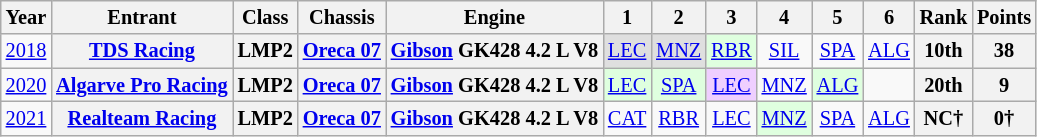<table class="wikitable" style="text-align:center; font-size:85%">
<tr>
<th>Year</th>
<th>Entrant</th>
<th>Class</th>
<th>Chassis</th>
<th>Engine</th>
<th>1</th>
<th>2</th>
<th>3</th>
<th>4</th>
<th>5</th>
<th>6</th>
<th>Rank</th>
<th>Points</th>
</tr>
<tr>
<td><a href='#'>2018</a></td>
<th nowrap><a href='#'>TDS Racing</a></th>
<th>LMP2</th>
<th nowrap><a href='#'>Oreca 07</a></th>
<th nowrap><a href='#'>Gibson</a> GK428 4.2 L V8</th>
<td style="background:#DFDFDF;"><a href='#'>LEC</a><br></td>
<td style="background:#DFDFDF;"><a href='#'>MNZ</a><br></td>
<td style="background:#DFFFDF;"><a href='#'>RBR</a><br></td>
<td><a href='#'>SIL</a></td>
<td><a href='#'>SPA</a></td>
<td><a href='#'>ALG</a></td>
<th>10th</th>
<th>38</th>
</tr>
<tr>
<td><a href='#'>2020</a></td>
<th nowrap><a href='#'>Algarve Pro Racing</a></th>
<th>LMP2</th>
<th nowrap><a href='#'>Oreca 07</a></th>
<th nowrap><a href='#'>Gibson</a> GK428 4.2 L V8</th>
<td style="background:#DFFFDF;"><a href='#'>LEC</a><br></td>
<td style="background:#DFFFDF;"><a href='#'>SPA</a><br></td>
<td style="background:#EFCFFF;"><a href='#'>LEC</a><br></td>
<td><a href='#'>MNZ</a></td>
<td style="background:#DFFFDF;"><a href='#'>ALG</a><br></td>
<td></td>
<th>20th</th>
<th>9</th>
</tr>
<tr>
<td><a href='#'>2021</a></td>
<th nowrap><a href='#'>Realteam Racing</a></th>
<th>LMP2</th>
<th nowrap><a href='#'>Oreca 07</a></th>
<th nowrap><a href='#'>Gibson</a> GK428 4.2 L V8</th>
<td><a href='#'>CAT</a></td>
<td><a href='#'>RBR</a></td>
<td><a href='#'>LEC</a></td>
<td style="background:#DFFFDF;"><a href='#'>MNZ</a><br></td>
<td><a href='#'>SPA</a></td>
<td><a href='#'>ALG</a></td>
<th>NC†</th>
<th>0†</th>
</tr>
</table>
